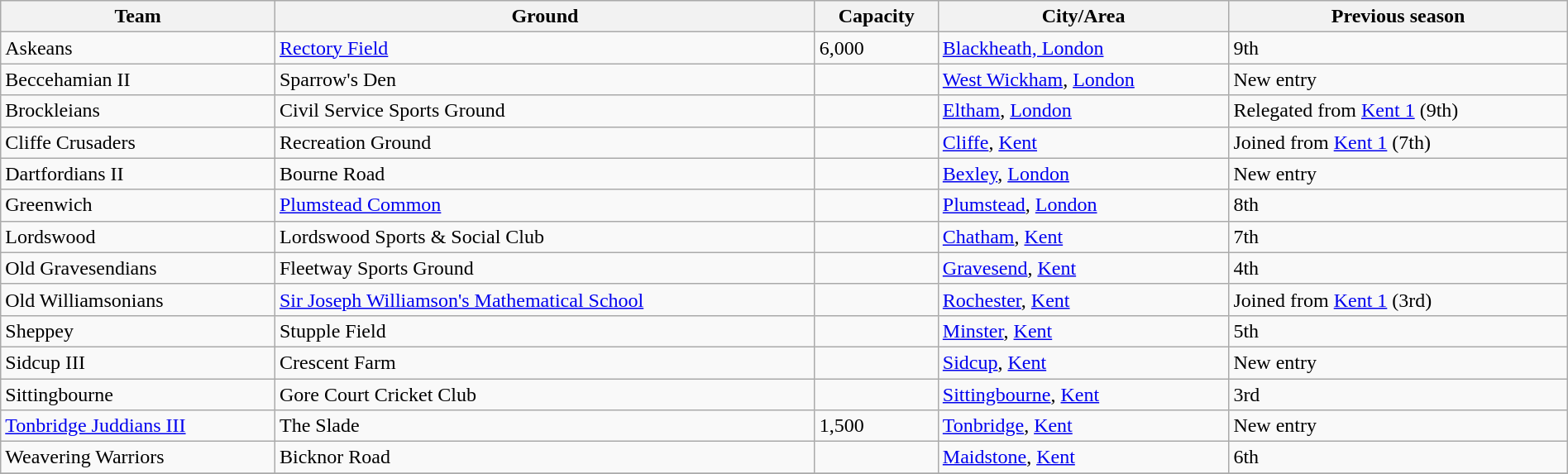<table class="wikitable sortable" width=100%>
<tr>
<th>Team</th>
<th>Ground</th>
<th>Capacity</th>
<th>City/Area</th>
<th>Previous season</th>
</tr>
<tr>
<td>Askeans</td>
<td><a href='#'>Rectory Field</a></td>
<td>6,000</td>
<td><a href='#'>Blackheath, London</a></td>
<td>9th</td>
</tr>
<tr>
<td>Beccehamian II</td>
<td>Sparrow's Den</td>
<td></td>
<td><a href='#'>West Wickham</a>, <a href='#'>London</a></td>
<td>New entry</td>
</tr>
<tr>
<td>Brockleians</td>
<td>Civil Service Sports Ground</td>
<td></td>
<td><a href='#'>Eltham</a>, <a href='#'>London</a></td>
<td>Relegated from <a href='#'>Kent 1</a> (9th)</td>
</tr>
<tr>
<td>Cliffe Crusaders</td>
<td>Recreation Ground</td>
<td></td>
<td><a href='#'>Cliffe</a>, <a href='#'>Kent</a></td>
<td>Joined from <a href='#'>Kent 1</a> (7th)</td>
</tr>
<tr>
<td>Dartfordians II</td>
<td>Bourne Road</td>
<td></td>
<td><a href='#'>Bexley</a>, <a href='#'>London</a></td>
<td>New entry</td>
</tr>
<tr>
<td>Greenwich</td>
<td><a href='#'>Plumstead Common</a></td>
<td></td>
<td><a href='#'>Plumstead</a>, <a href='#'>London</a></td>
<td>8th</td>
</tr>
<tr>
<td>Lordswood</td>
<td>Lordswood Sports & Social Club</td>
<td></td>
<td><a href='#'>Chatham</a>, <a href='#'>Kent</a></td>
<td>7th</td>
</tr>
<tr>
<td>Old Gravesendians</td>
<td>Fleetway Sports Ground</td>
<td></td>
<td><a href='#'>Gravesend</a>, <a href='#'>Kent</a></td>
<td>4th</td>
</tr>
<tr>
<td>Old Williamsonians</td>
<td><a href='#'>Sir Joseph Williamson's Mathematical School</a></td>
<td></td>
<td><a href='#'>Rochester</a>, <a href='#'>Kent</a></td>
<td>Joined from <a href='#'>Kent 1</a> (3rd)</td>
</tr>
<tr>
<td>Sheppey</td>
<td>Stupple Field</td>
<td></td>
<td><a href='#'>Minster</a>, <a href='#'>Kent</a></td>
<td>5th</td>
</tr>
<tr>
<td>Sidcup III</td>
<td>Crescent Farm</td>
<td></td>
<td><a href='#'>Sidcup</a>, <a href='#'>Kent</a></td>
<td>New entry</td>
</tr>
<tr>
<td>Sittingbourne</td>
<td>Gore Court Cricket Club</td>
<td></td>
<td><a href='#'>Sittingbourne</a>, <a href='#'>Kent</a></td>
<td>3rd</td>
</tr>
<tr>
<td><a href='#'>Tonbridge Juddians III</a></td>
<td>The Slade</td>
<td>1,500</td>
<td><a href='#'>Tonbridge</a>, <a href='#'>Kent</a></td>
<td>New entry</td>
</tr>
<tr>
<td>Weavering Warriors</td>
<td>Bicknor Road</td>
<td></td>
<td><a href='#'>Maidstone</a>, <a href='#'>Kent</a></td>
<td>6th</td>
</tr>
<tr>
</tr>
</table>
